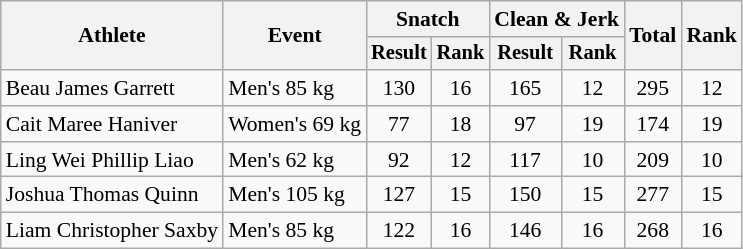<table class="wikitable" style="font-size:90%">
<tr>
<th rowspan="2">Athlete</th>
<th rowspan="2">Event</th>
<th colspan="2">Snatch</th>
<th colspan="2">Clean & Jerk</th>
<th rowspan="2">Total</th>
<th rowspan="2">Rank</th>
</tr>
<tr style="font-size:95%">
<th>Result</th>
<th>Rank</th>
<th>Result</th>
<th>Rank</th>
</tr>
<tr align=center>
<td align=left>Beau James Garrett</td>
<td align=left>Men's 85 kg</td>
<td>130</td>
<td>16</td>
<td>165</td>
<td>12</td>
<td>295</td>
<td>12</td>
</tr>
<tr align=center>
<td align=left>Cait Maree Haniver</td>
<td align=left>Women's 69 kg</td>
<td>77</td>
<td>18</td>
<td>97</td>
<td>19</td>
<td>174</td>
<td>19</td>
</tr>
<tr align=center>
<td align=left>Ling Wei Phillip Liao</td>
<td align=left>Men's 62 kg</td>
<td>92</td>
<td>12</td>
<td>117</td>
<td>10</td>
<td>209</td>
<td>10</td>
</tr>
<tr align=center>
<td align=left>Joshua Thomas Quinn</td>
<td align=left>Men's 105 kg</td>
<td>127</td>
<td>15</td>
<td>150</td>
<td>15</td>
<td>277</td>
<td>15</td>
</tr>
<tr align=center>
<td align=left>Liam Christopher Saxby</td>
<td align=left>Men's 85 kg</td>
<td>122</td>
<td>16</td>
<td>146</td>
<td>16</td>
<td>268</td>
<td>16</td>
</tr>
</table>
